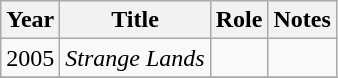<table class="wikitable sortable">
<tr>
<th>Year</th>
<th>Title</th>
<th>Role</th>
<th class="unsortable">Notes</th>
</tr>
<tr>
<td>2005</td>
<td><em>Strange Lands</em></td>
<td></td>
<td></td>
</tr>
<tr>
</tr>
</table>
